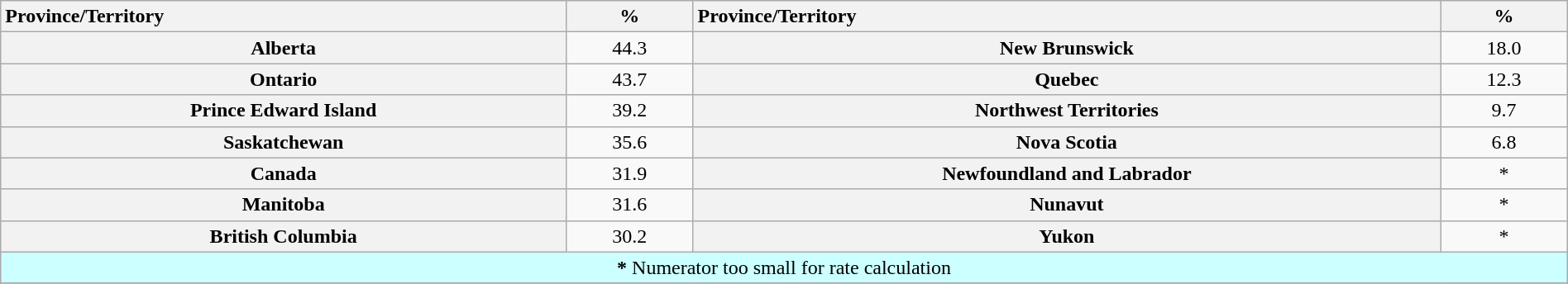<table class="wikitable mw-collapsible mw-collapsed plainrowheaders" style="text-align:center; width:100%">
<tr>
<th style="text-align: left;" scope="col">Province/Territory</th>
<th scope="col">%</th>
<th style="text-align: left;" scope="col">Province/Territory</th>
<th scope="col">%</th>
</tr>
<tr>
<th scope="row">Alberta</th>
<td>44.3</td>
<th scope="row">New Brunswick</th>
<td>18.0</td>
</tr>
<tr>
<th scope="row">Ontario</th>
<td>43.7</td>
<th scope="row">Quebec</th>
<td>12.3</td>
</tr>
<tr>
<th scope="row">Prince Edward Island</th>
<td>39.2</td>
<th scope="row">Northwest Territories</th>
<td>9.7</td>
</tr>
<tr>
<th scope="row">Saskatchewan</th>
<td>35.6</td>
<th scope="row">Nova Scotia</th>
<td>6.8</td>
</tr>
<tr>
<th scope="row"><strong>Canada</strong></th>
<td>31.9</td>
<th scope="row">Newfoundland and Labrador</th>
<td>*</td>
</tr>
<tr>
<th scope="row">Manitoba</th>
<td>31.6</td>
<th scope="row">Nunavut</th>
<td>*</td>
</tr>
<tr>
<th scope="row">British Columbia</th>
<td>30.2</td>
<th scope="row">Yukon</th>
<td>*</td>
</tr>
<tr>
<td colspan="4" bgcolor="#ccffff"><strong>*</strong> Numerator too small for rate calculation</td>
</tr>
<tr>
</tr>
</table>
